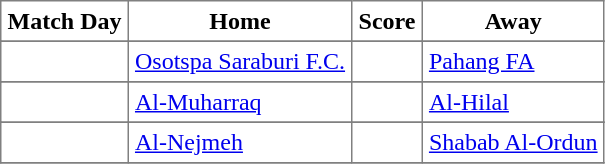<table class="toccolours" border="1" cellpadding="4" cellspacing="0" style="border-collapse: collapse; margin:0;">
<tr>
<th>Match Day</th>
<th>Home</th>
<th>Score</th>
<th>Away</th>
</tr>
<tr>
</tr>
<tr style=>
<td></td>
<td><a href='#'>Osotspa Saraburi F.C.</a> </td>
<td></td>
<td> <a href='#'>Pahang FA</a></td>
</tr>
<tr>
</tr>
<tr style=>
<td></td>
<td><a href='#'>Al-Muharraq</a> </td>
<td></td>
<td> <a href='#'>Al-Hilal</a></td>
</tr>
<tr>
</tr>
<tr style=>
<td></td>
<td><a href='#'>Al-Nejmeh</a> </td>
<td></td>
<td> <a href='#'>Shabab Al-Ordun</a></td>
</tr>
<tr>
</tr>
</table>
